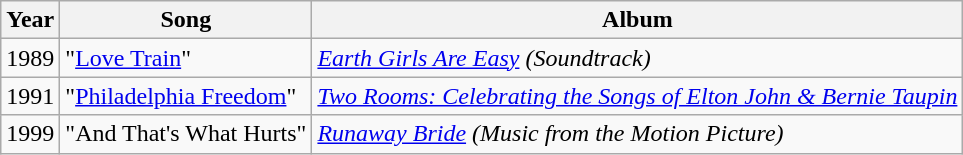<table class="wikitable">
<tr>
<th>Year</th>
<th>Song</th>
<th>Album</th>
</tr>
<tr>
<td>1989</td>
<td>"<a href='#'>Love Train</a>"</td>
<td><em><a href='#'>Earth Girls Are Easy</a> (Soundtrack)</em></td>
</tr>
<tr>
<td>1991</td>
<td>"<a href='#'>Philadelphia Freedom</a>"</td>
<td><em><a href='#'>Two Rooms: Celebrating the Songs of Elton John & Bernie Taupin</a></em></td>
</tr>
<tr>
<td>1999</td>
<td>"And That's What Hurts"</td>
<td><em><a href='#'>Runaway Bride</a> (Music from the Motion Picture)</em></td>
</tr>
</table>
